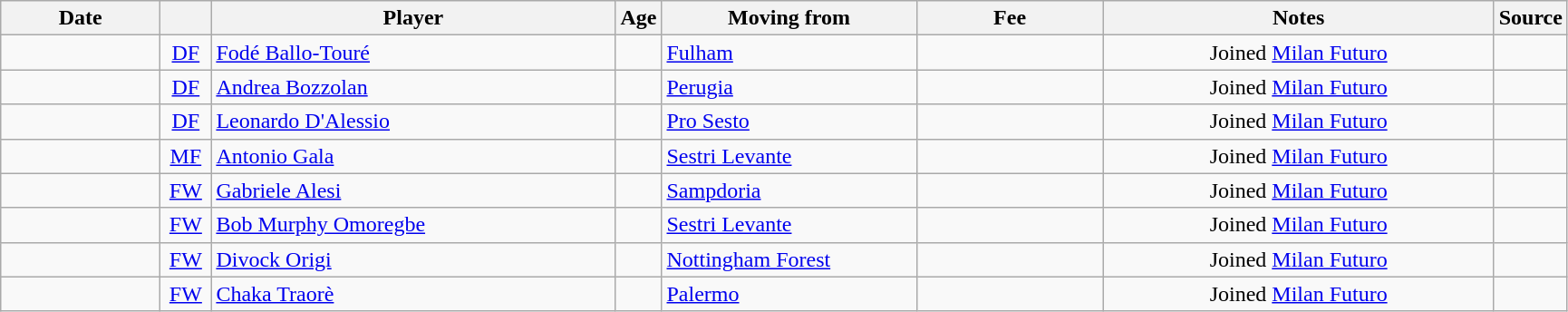<table class="wikitable sortable">
<tr>
<th style="width:110px">Date</th>
<th style="width:30px"></th>
<th style="width:290px">Player</th>
<th style="width:20px">Age</th>
<th style="width:180px">Moving from</th>
<th style="width:130px">Fee</th>
<th style="width:280px" class="unsortable">Notes</th>
<th style="width:35px">Source</th>
</tr>
<tr>
<td></td>
<td style="text-align:center"><a href='#'>DF</a></td>
<td> <a href='#'>Fodé Ballo-Touré</a></td>
<td style="text-align:center"></td>
<td> <a href='#'>Fulham</a></td>
<td style="text-align:center"></td>
<td style="text-align:center">Joined <a href='#'>Milan Futuro</a></td>
<td></td>
</tr>
<tr>
<td></td>
<td style="text-align:center"><a href='#'>DF</a></td>
<td> <a href='#'>Andrea Bozzolan</a></td>
<td style="text-align:center"></td>
<td> <a href='#'>Perugia</a></td>
<td style="text-align:center"></td>
<td style="text-align:center">Joined <a href='#'>Milan Futuro</a></td>
<td></td>
</tr>
<tr>
<td></td>
<td style="text-align:center"><a href='#'>DF</a></td>
<td> <a href='#'>Leonardo D'Alessio</a></td>
<td style="text-align:center"></td>
<td> <a href='#'>Pro Sesto</a></td>
<td style="text-align:center"></td>
<td style="text-align:center">Joined <a href='#'>Milan Futuro</a></td>
<td></td>
</tr>
<tr>
<td></td>
<td style="text-align:center"><a href='#'>MF</a></td>
<td> <a href='#'>Antonio Gala</a></td>
<td style="text-align:center"></td>
<td> <a href='#'>Sestri Levante</a></td>
<td style="text-align:center"></td>
<td style="text-align:center">Joined <a href='#'>Milan Futuro</a></td>
<td></td>
</tr>
<tr>
<td></td>
<td style="text-align:center"><a href='#'>FW</a></td>
<td> <a href='#'>Gabriele Alesi</a></td>
<td style="text-align:center"></td>
<td> <a href='#'>Sampdoria</a></td>
<td style="text-align:center"></td>
<td style="text-align:center">Joined <a href='#'>Milan Futuro</a></td>
<td></td>
</tr>
<tr>
<td></td>
<td style="text-align:center"><a href='#'>FW</a></td>
<td> <a href='#'>Bob Murphy Omoregbe</a></td>
<td style="text-align:center"></td>
<td> <a href='#'>Sestri Levante</a></td>
<td style="text-align:center"></td>
<td style="text-align:center">Joined <a href='#'>Milan Futuro</a></td>
<td></td>
</tr>
<tr>
<td></td>
<td style="text-align:center"><a href='#'>FW</a></td>
<td> <a href='#'>Divock Origi</a></td>
<td style="text-align:center"></td>
<td> <a href='#'>Nottingham Forest</a></td>
<td style="text-align:center"></td>
<td style="text-align:center">Joined <a href='#'>Milan Futuro</a></td>
<td></td>
</tr>
<tr>
<td></td>
<td align=center><a href='#'>FW</a></td>
<td> <a href='#'>Chaka Traorè</a></td>
<td align=center></td>
<td> <a href='#'>Palermo</a></td>
<td align=center></td>
<td align=center>Joined <a href='#'>Milan Futuro</a></td>
<td></td>
</tr>
</table>
